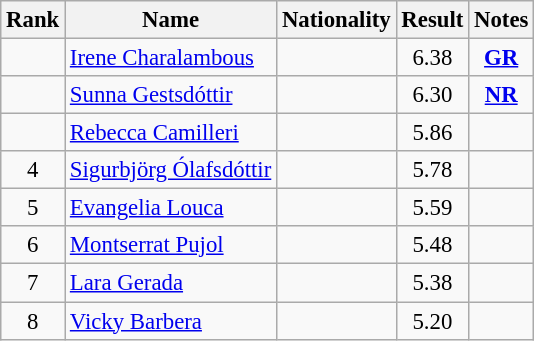<table class="wikitable sortable" style="text-align:center; font-size:95%">
<tr>
<th>Rank</th>
<th>Name</th>
<th>Nationality</th>
<th>Result</th>
<th>Notes</th>
</tr>
<tr>
<td></td>
<td align=left><a href='#'>Irene Charalambous</a></td>
<td align=left></td>
<td>6.38</td>
<td><strong><a href='#'>GR</a></strong></td>
</tr>
<tr>
<td></td>
<td align=left><a href='#'>Sunna Gestsdóttir</a></td>
<td align=left></td>
<td>6.30</td>
<td><strong><a href='#'>NR</a></strong></td>
</tr>
<tr>
<td></td>
<td align=left><a href='#'>Rebecca Camilleri</a></td>
<td align=left></td>
<td>5.86</td>
<td></td>
</tr>
<tr>
<td>4</td>
<td align=left><a href='#'>Sigurbjörg Ólafsdóttir</a></td>
<td align=left></td>
<td>5.78</td>
<td></td>
</tr>
<tr>
<td>5</td>
<td align=left><a href='#'>Evangelia Louca</a></td>
<td align=left></td>
<td>5.59</td>
<td></td>
</tr>
<tr>
<td>6</td>
<td align=left><a href='#'>Montserrat Pujol</a></td>
<td align=left></td>
<td>5.48</td>
<td></td>
</tr>
<tr>
<td>7</td>
<td align=left><a href='#'>Lara Gerada</a></td>
<td align=left></td>
<td>5.38</td>
<td></td>
</tr>
<tr>
<td>8</td>
<td align=left><a href='#'>Vicky Barbera</a></td>
<td align=left></td>
<td>5.20</td>
<td></td>
</tr>
</table>
